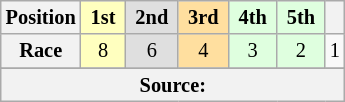<table class="wikitable" style="font-size: 85%; text-align:center">
<tr>
<th>Position</th>
<th style="background-color:#ffffbf"> 1st </th>
<th style="background-color:#dfdfdf"> 2nd </th>
<th style="background-color:#ffdf9f"> 3rd </th>
<th style="background-color:#dfffdf"> 4th </th>
<th style="background-color:#dfffdf"> 5th </th>
<th><a href='#'></a></th>
</tr>
<tr>
<th>Race</th>
<td style="background-color:#ffffbf">8</td>
<td style="background-color:#dfdfdf">6</td>
<td style="background-color:#ffdf9f">4</td>
<td style="background-color:#dfffdf">3</td>
<td style="background-color:#dfffdf">2</td>
<td>1</td>
</tr>
<tr>
</tr>
<tr class="sortbottom">
<th colspan="7">Source:</th>
</tr>
</table>
